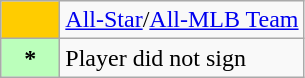<table class=wikitable>
<tr>
<td style="background-color:#FFCC00; border:1px solid #aaaaaa; width:2em;"></td>
<td><a href='#'>All-Star</a>/<a href='#'>All-MLB Team</a></td>
</tr>
<tr>
<th scope="row" style="background:#bfb;">*</th>
<td>Player did not sign</td>
</tr>
</table>
